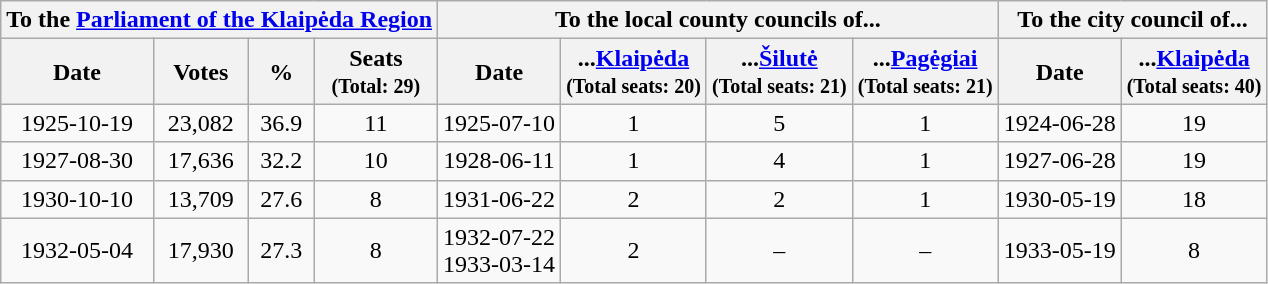<table class="wikitable">
<tr>
<th colspan=4>To the <a href='#'>Parliament of the Klaipėda Region</a></th>
<th colspan=4>To the local county councils of...</th>
<th colspan=2>To the city council of...</th>
</tr>
<tr>
<th>Date</th>
<th>Votes</th>
<th>%</th>
<th>Seats<br><small>(Total: 29)</small></th>
<th>Date</th>
<th>...<a href='#'>Klaipėda</a><br><small>(Total seats: 20)</small></th>
<th>...<a href='#'>Šilutė</a><br><small>(Total seats: 21)</small></th>
<th>...<a href='#'>Pagėgiai</a><br><small>(Total seats: 21)</small></th>
<th>Date</th>
<th>...<a href='#'>Klaipėda</a><br><small>(Total seats: 40)</small></th>
</tr>
<tr align=center>
<td>1925-10-19</td>
<td>23,082</td>
<td>36.9</td>
<td>11</td>
<td>1925-07-10</td>
<td>1</td>
<td>5</td>
<td>1</td>
<td>1924-06-28</td>
<td>19</td>
</tr>
<tr align=center>
<td>1927-08-30</td>
<td>17,636</td>
<td>32.2</td>
<td>10</td>
<td>1928-06-11</td>
<td>1</td>
<td>4</td>
<td>1</td>
<td>1927-06-28</td>
<td>19</td>
</tr>
<tr align=center>
<td>1930-10-10</td>
<td>13,709</td>
<td>27.6</td>
<td>8</td>
<td>1931-06-22</td>
<td>2</td>
<td>2</td>
<td>1</td>
<td>1930-05-19</td>
<td>18</td>
</tr>
<tr align=center>
<td>1932-05-04</td>
<td>17,930</td>
<td>27.3</td>
<td>8</td>
<td>1932-07-22<br>1933-03-14</td>
<td>2</td>
<td>–</td>
<td>–</td>
<td>1933-05-19</td>
<td>8</td>
</tr>
</table>
